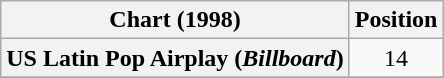<table class="wikitable plainrowheaders " style="text-align:center;">
<tr>
<th scope="col">Chart (1998)</th>
<th scope="col">Position</th>
</tr>
<tr>
<th scope="row">US Latin Pop Airplay (<em>Billboard</em>)</th>
<td>14</td>
</tr>
<tr>
</tr>
</table>
